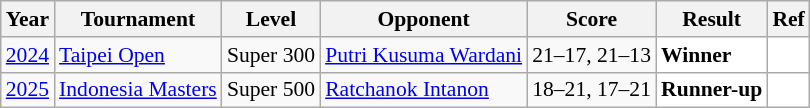<table class="sortable wikitable" style="font-size: 90%">
<tr>
<th>Year</th>
<th>Tournament</th>
<th>Level</th>
<th>Opponent</th>
<th>Score</th>
<th>Result</th>
<th>Ref</th>
</tr>
<tr>
<td align="center"><a href='#'>2024</a></td>
<td align="left"><a href='#'>Taipei Open</a></td>
<td align="left">Super 300</td>
<td align="left"> <a href='#'>Putri Kusuma Wardani</a></td>
<td align="left">21–17, 21–13</td>
<td style="text-align:left; background:white"> <strong>Winner</strong></td>
<td style="text-align:center; background:white"></td>
</tr>
<tr>
<td align="center"><a href='#'>2025</a></td>
<td align="left"><a href='#'>Indonesia Masters</a></td>
<td align="left">Super 500</td>
<td align="left"> <a href='#'>Ratchanok Intanon</a></td>
<td align="left">18–21, 17–21</td>
<td style="text-align:left; background: white"> <strong>Runner-up</strong></td>
<td style="text-align:center; background: white"></td>
</tr>
</table>
